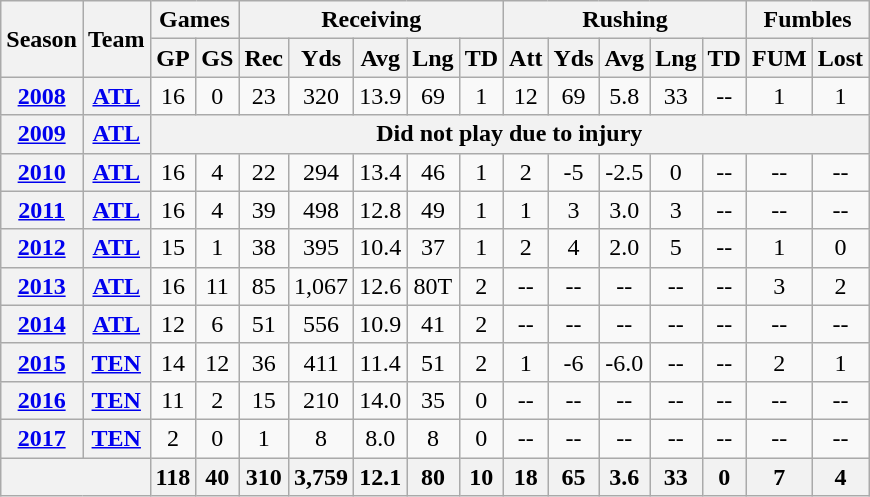<table class=wikitable style="text-align:center;">
<tr>
<th rowspan=2>Season</th>
<th rowspan=2>Team</th>
<th colspan=2>Games</th>
<th colspan=5>Receiving</th>
<th colspan=5>Rushing</th>
<th colspan=2>Fumbles</th>
</tr>
<tr>
<th>GP</th>
<th>GS</th>
<th>Rec</th>
<th>Yds</th>
<th>Avg</th>
<th>Lng</th>
<th>TD</th>
<th>Att</th>
<th>Yds</th>
<th>Avg</th>
<th>Lng</th>
<th>TD</th>
<th>FUM</th>
<th>Lost</th>
</tr>
<tr>
<th><a href='#'>2008</a></th>
<th><a href='#'>ATL</a></th>
<td>16</td>
<td>0</td>
<td>23</td>
<td>320</td>
<td>13.9</td>
<td>69</td>
<td>1</td>
<td>12</td>
<td>69</td>
<td>5.8</td>
<td>33</td>
<td>--</td>
<td>1</td>
<td>1</td>
</tr>
<tr>
<th><a href='#'>2009</a></th>
<th><a href='#'>ATL</a></th>
<th colspan=14>Did not play due to injury</th>
</tr>
<tr>
<th><a href='#'>2010</a></th>
<th><a href='#'>ATL</a></th>
<td>16</td>
<td>4</td>
<td>22</td>
<td>294</td>
<td>13.4</td>
<td>46</td>
<td>1</td>
<td>2</td>
<td>-5</td>
<td>-2.5</td>
<td>0</td>
<td>--</td>
<td>--</td>
<td>--</td>
</tr>
<tr>
<th><a href='#'>2011</a></th>
<th><a href='#'>ATL</a></th>
<td>16</td>
<td>4</td>
<td>39</td>
<td>498</td>
<td>12.8</td>
<td>49</td>
<td>1</td>
<td>1</td>
<td>3</td>
<td>3.0</td>
<td>3</td>
<td>--</td>
<td>--</td>
<td>--</td>
</tr>
<tr>
<th><a href='#'>2012</a></th>
<th><a href='#'>ATL</a></th>
<td>15</td>
<td>1</td>
<td>38</td>
<td>395</td>
<td>10.4</td>
<td>37</td>
<td>1</td>
<td>2</td>
<td>4</td>
<td>2.0</td>
<td>5</td>
<td>--</td>
<td>1</td>
<td>0</td>
</tr>
<tr>
<th><a href='#'>2013</a></th>
<th><a href='#'>ATL</a></th>
<td>16</td>
<td>11</td>
<td>85</td>
<td>1,067</td>
<td>12.6</td>
<td>80T</td>
<td>2</td>
<td>--</td>
<td>--</td>
<td>--</td>
<td>--</td>
<td>--</td>
<td>3</td>
<td>2</td>
</tr>
<tr>
<th><a href='#'>2014</a></th>
<th><a href='#'>ATL</a></th>
<td>12</td>
<td>6</td>
<td>51</td>
<td>556</td>
<td>10.9</td>
<td>41</td>
<td>2</td>
<td>--</td>
<td>--</td>
<td>--</td>
<td>--</td>
<td>--</td>
<td>--</td>
<td>--</td>
</tr>
<tr>
<th><a href='#'>2015</a></th>
<th><a href='#'>TEN</a></th>
<td>14</td>
<td>12</td>
<td>36</td>
<td>411</td>
<td>11.4</td>
<td>51</td>
<td>2</td>
<td>1</td>
<td>-6</td>
<td>-6.0</td>
<td>--</td>
<td>--</td>
<td>2</td>
<td>1</td>
</tr>
<tr>
<th><a href='#'>2016</a></th>
<th><a href='#'>TEN</a></th>
<td>11</td>
<td>2</td>
<td>15</td>
<td>210</td>
<td>14.0</td>
<td>35</td>
<td>0</td>
<td>--</td>
<td>--</td>
<td>--</td>
<td>--</td>
<td>--</td>
<td>--</td>
<td>--</td>
</tr>
<tr>
<th><a href='#'>2017</a></th>
<th><a href='#'>TEN</a></th>
<td>2</td>
<td>0</td>
<td>1</td>
<td>8</td>
<td>8.0</td>
<td>8</td>
<td>0</td>
<td>--</td>
<td>--</td>
<td>--</td>
<td>--</td>
<td>--</td>
<td>--</td>
<td>--</td>
</tr>
<tr>
<th colspan="2"></th>
<th>118</th>
<th>40</th>
<th>310</th>
<th>3,759</th>
<th>12.1</th>
<th>80</th>
<th>10</th>
<th>18</th>
<th>65</th>
<th>3.6</th>
<th>33</th>
<th>0</th>
<th>7</th>
<th>4</th>
</tr>
</table>
